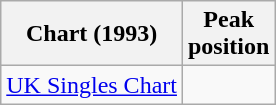<table class="wikitable">
<tr>
<th>Chart (1993)</th>
<th>Peak<br>position</th>
</tr>
<tr>
<td><a href='#'>UK Singles Chart</a></td>
<td></td>
</tr>
</table>
